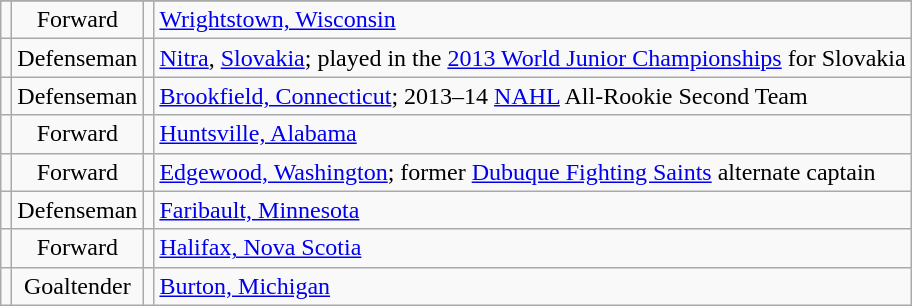<table class="wikitable sortable" style="text-align:center;">
<tr>
</tr>
<tr>
<td></td>
<td>Forward</td>
<td></td>
<td align=left><a href='#'>Wrightstown, Wisconsin</a></td>
</tr>
<tr>
<td></td>
<td>Defenseman</td>
<td></td>
<td align=left><a href='#'>Nitra</a>, <a href='#'>Slovakia</a>; played in the <a href='#'>2013 World Junior Championships</a> for Slovakia</td>
</tr>
<tr>
<td></td>
<td>Defenseman</td>
<td></td>
<td align=left><a href='#'>Brookfield, Connecticut</a>; 2013–14 <a href='#'>NAHL</a> All-Rookie Second Team</td>
</tr>
<tr>
<td></td>
<td>Forward</td>
<td></td>
<td align=left><a href='#'>Huntsville, Alabama</a></td>
</tr>
<tr>
<td></td>
<td>Forward</td>
<td></td>
<td align=left><a href='#'>Edgewood, Washington</a>; former <a href='#'>Dubuque Fighting Saints</a> alternate captain</td>
</tr>
<tr>
<td></td>
<td>Defenseman</td>
<td></td>
<td align=left><a href='#'>Faribault, Minnesota</a></td>
</tr>
<tr>
<td></td>
<td>Forward</td>
<td></td>
<td align=left><a href='#'>Halifax, Nova Scotia</a></td>
</tr>
<tr>
<td></td>
<td>Goaltender</td>
<td></td>
<td align=left><a href='#'>Burton, Michigan</a></td>
</tr>
</table>
